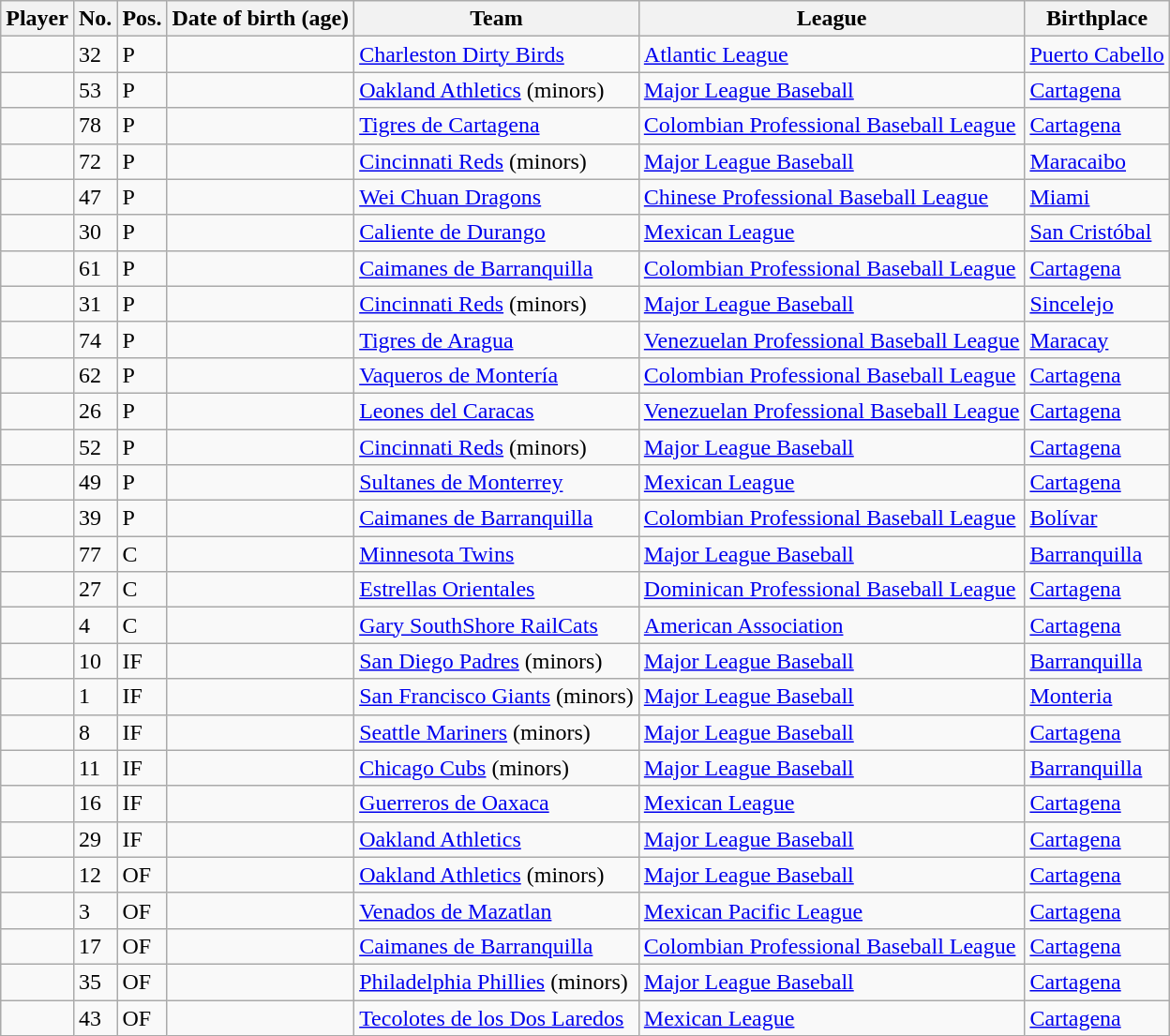<table class="wikitable sortable plainrowheaders" style="white-space:nowrap;">
<tr>
<th scope="col">Player</th>
<th scope="col">No.</th>
<th scope="col">Pos.</th>
<th scope="col">Date of birth (age)</th>
<th scope="col">Team</th>
<th scope="col">League</th>
<th scope="col">Birthplace</th>
</tr>
<tr>
<td></td>
<td>32</td>
<td>P</td>
<td></td>
<td> <a href='#'>Charleston Dirty Birds</a></td>
<td><a href='#'> Atlantic League</a></td>
<td> <a href='#'>Puerto Cabello</a></td>
</tr>
<tr>
<td></td>
<td>53</td>
<td>P</td>
<td></td>
<td> <a href='#'>Oakland Athletics</a> (minors)</td>
<td><a href='#'>Major League Baseball</a></td>
<td> <a href='#'>Cartagena</a></td>
</tr>
<tr>
<td></td>
<td>78</td>
<td>P</td>
<td></td>
<td> <a href='#'>Tigres de Cartagena</a></td>
<td><a href='#'>Colombian Professional Baseball League</a></td>
<td> <a href='#'>Cartagena</a></td>
</tr>
<tr>
<td></td>
<td>72</td>
<td>P</td>
<td></td>
<td> <a href='#'>Cincinnati Reds</a> (minors)</td>
<td><a href='#'>Major League Baseball</a></td>
<td> <a href='#'>Maracaibo</a></td>
</tr>
<tr>
<td></td>
<td>47</td>
<td>P</td>
<td></td>
<td> <a href='#'>Wei Chuan Dragons</a></td>
<td><a href='#'>Chinese Professional Baseball League</a></td>
<td> <a href='#'>Miami</a></td>
</tr>
<tr>
<td></td>
<td>30</td>
<td>P</td>
<td></td>
<td> <a href='#'>Caliente de Durango</a></td>
<td><a href='#'>Mexican League</a></td>
<td> <a href='#'>San Cristóbal</a></td>
</tr>
<tr>
<td></td>
<td>61</td>
<td>P</td>
<td></td>
<td> <a href='#'>Caimanes de Barranquilla</a></td>
<td><a href='#'>Colombian Professional Baseball League</a></td>
<td> <a href='#'>Cartagena</a></td>
</tr>
<tr>
<td></td>
<td>31</td>
<td>P</td>
<td></td>
<td> <a href='#'>Cincinnati Reds</a> (minors)</td>
<td><a href='#'>Major League Baseball</a></td>
<td> <a href='#'>Sincelejo</a></td>
</tr>
<tr>
<td></td>
<td>74</td>
<td>P</td>
<td></td>
<td> <a href='#'>Tigres de Aragua</a></td>
<td><a href='#'>Venezuelan Professional Baseball League</a></td>
<td> <a href='#'>Maracay</a></td>
</tr>
<tr>
<td></td>
<td>62</td>
<td>P</td>
<td></td>
<td> <a href='#'>Vaqueros de Montería</a></td>
<td><a href='#'>Colombian Professional Baseball League</a></td>
<td> <a href='#'>Cartagena</a></td>
</tr>
<tr>
<td></td>
<td>26</td>
<td>P</td>
<td></td>
<td> <a href='#'>Leones del Caracas</a></td>
<td><a href='#'>Venezuelan Professional Baseball League</a></td>
<td> <a href='#'>Cartagena</a></td>
</tr>
<tr>
<td></td>
<td>52</td>
<td>P</td>
<td></td>
<td> <a href='#'>Cincinnati Reds</a> (minors)</td>
<td><a href='#'>Major League Baseball</a></td>
<td> <a href='#'>Cartagena</a></td>
</tr>
<tr>
<td></td>
<td>49</td>
<td>P</td>
<td></td>
<td> <a href='#'>Sultanes de Monterrey</a></td>
<td><a href='#'>Mexican League</a></td>
<td> <a href='#'>Cartagena</a></td>
</tr>
<tr>
<td></td>
<td>39</td>
<td>P</td>
<td></td>
<td> <a href='#'>Caimanes de Barranquilla</a></td>
<td><a href='#'>Colombian Professional Baseball League</a></td>
<td> <a href='#'>Bolívar</a></td>
</tr>
<tr>
<td></td>
<td>77</td>
<td>C</td>
<td></td>
<td> <a href='#'>Minnesota Twins</a></td>
<td><a href='#'>Major League Baseball</a></td>
<td> <a href='#'>Barranquilla</a></td>
</tr>
<tr>
<td></td>
<td>27</td>
<td>C</td>
<td></td>
<td> <a href='#'>Estrellas Orientales</a></td>
<td><a href='#'>Dominican Professional Baseball League</a></td>
<td> <a href='#'>Cartagena</a></td>
</tr>
<tr>
<td></td>
<td>4</td>
<td>C</td>
<td></td>
<td> <a href='#'>Gary SouthShore RailCats</a></td>
<td><a href='#'>American Association</a></td>
<td> <a href='#'>Cartagena</a></td>
</tr>
<tr>
<td></td>
<td>10</td>
<td>IF</td>
<td></td>
<td> <a href='#'>San Diego Padres</a> (minors)</td>
<td><a href='#'>Major League Baseball</a></td>
<td> <a href='#'>Barranquilla</a></td>
</tr>
<tr>
<td></td>
<td>1</td>
<td>IF</td>
<td></td>
<td> <a href='#'>San Francisco Giants</a> (minors)</td>
<td><a href='#'>Major League Baseball</a></td>
<td> <a href='#'>Monteria</a></td>
</tr>
<tr>
<td></td>
<td>8</td>
<td>IF</td>
<td></td>
<td> <a href='#'>Seattle Mariners</a> (minors)</td>
<td><a href='#'>Major League Baseball</a></td>
<td> <a href='#'>Cartagena</a></td>
</tr>
<tr>
<td></td>
<td>11</td>
<td>IF</td>
<td></td>
<td> <a href='#'>Chicago Cubs</a> (minors)</td>
<td><a href='#'>Major League Baseball</a></td>
<td> <a href='#'>Barranquilla</a></td>
</tr>
<tr>
<td></td>
<td>16</td>
<td>IF</td>
<td></td>
<td> <a href='#'>Guerreros de Oaxaca</a></td>
<td><a href='#'>Mexican League</a></td>
<td> <a href='#'>Cartagena</a></td>
</tr>
<tr>
<td></td>
<td>29</td>
<td>IF</td>
<td></td>
<td> <a href='#'>Oakland Athletics</a></td>
<td><a href='#'>Major League Baseball</a></td>
<td> <a href='#'>Cartagena</a></td>
</tr>
<tr>
<td></td>
<td>12</td>
<td>OF</td>
<td></td>
<td> <a href='#'>Oakland Athletics</a> (minors)</td>
<td><a href='#'>Major League Baseball</a></td>
<td> <a href='#'>Cartagena</a></td>
</tr>
<tr>
<td></td>
<td>3</td>
<td>OF</td>
<td></td>
<td> <a href='#'>Venados de Mazatlan</a></td>
<td><a href='#'>Mexican Pacific League</a></td>
<td> <a href='#'>Cartagena</a></td>
</tr>
<tr>
<td></td>
<td>17</td>
<td>OF</td>
<td></td>
<td> <a href='#'>Caimanes de Barranquilla</a></td>
<td><a href='#'>Colombian Professional Baseball League</a></td>
<td> <a href='#'>Cartagena</a></td>
</tr>
<tr>
<td></td>
<td>35</td>
<td>OF</td>
<td></td>
<td> <a href='#'>Philadelphia Phillies</a> (minors)</td>
<td><a href='#'>Major League Baseball</a></td>
<td> <a href='#'>Cartagena</a></td>
</tr>
<tr>
<td></td>
<td>43</td>
<td>OF</td>
<td></td>
<td> <a href='#'>Tecolotes de los Dos Laredos</a></td>
<td><a href='#'>Mexican League</a></td>
<td> <a href='#'>Cartagena</a></td>
</tr>
</table>
